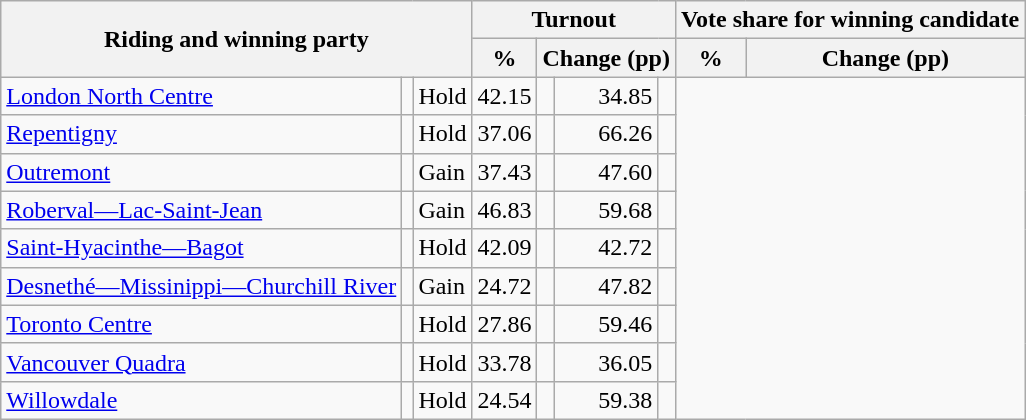<table class="wikitable" style="text-align:right">
<tr>
<th rowspan="2" colspan="3">Riding and winning party</th>
<th colspan="4">Turnout</th>
<th colspan="4">Vote share for winning candidate</th>
</tr>
<tr>
<th>%</th>
<th colspan="3">Change (pp)</th>
<th>%</th>
<th colspan="3">Change (pp)</th>
</tr>
<tr>
<td style="text-align:left"><a href='#'>London North Centre</a></td>
<td style="text-align:left"></td>
<td style="text-align:left">Hold</td>
<td>42.15</td>
<td></td>
<td>34.85</td>
<td></td>
</tr>
<tr>
<td style="text-align:left"><a href='#'>Repentigny</a></td>
<td style="text-align:left"></td>
<td style="text-align:left">Hold</td>
<td>37.06</td>
<td></td>
<td>66.26</td>
<td></td>
</tr>
<tr>
<td style="text-align:left"><a href='#'>Outremont</a></td>
<td style="text-align:left"></td>
<td style="text-align:left">Gain</td>
<td>37.43</td>
<td></td>
<td>47.60</td>
<td></td>
</tr>
<tr>
<td style="text-align:left"><a href='#'>Roberval—Lac-Saint-Jean</a></td>
<td style="text-align:left"></td>
<td style="text-align:left">Gain</td>
<td>46.83</td>
<td></td>
<td>59.68</td>
<td></td>
</tr>
<tr>
<td style="text-align:left"><a href='#'>Saint-Hyacinthe—Bagot</a></td>
<td style="text-align:left"></td>
<td style="text-align:left">Hold</td>
<td>42.09</td>
<td></td>
<td>42.72</td>
<td></td>
</tr>
<tr>
<td style="text-align:left"><a href='#'>Desnethé—Missinippi—Churchill River</a></td>
<td style="text-align:left"></td>
<td style="text-align:left">Gain</td>
<td>24.72</td>
<td></td>
<td>47.82</td>
<td></td>
</tr>
<tr>
<td style="text-align:left"><a href='#'>Toronto Centre</a></td>
<td style="text-align:left"></td>
<td style="text-align:left">Hold</td>
<td>27.86</td>
<td></td>
<td>59.46</td>
<td></td>
</tr>
<tr>
<td style="text-align:left"><a href='#'>Vancouver Quadra</a></td>
<td style="text-align:left"></td>
<td style="text-align:left">Hold</td>
<td>33.78</td>
<td></td>
<td>36.05</td>
<td></td>
</tr>
<tr>
<td style="text-align:left"><a href='#'>Willowdale</a></td>
<td style="text-align:left"></td>
<td style="text-align:left">Hold</td>
<td>24.54</td>
<td></td>
<td>59.38</td>
<td></td>
</tr>
</table>
